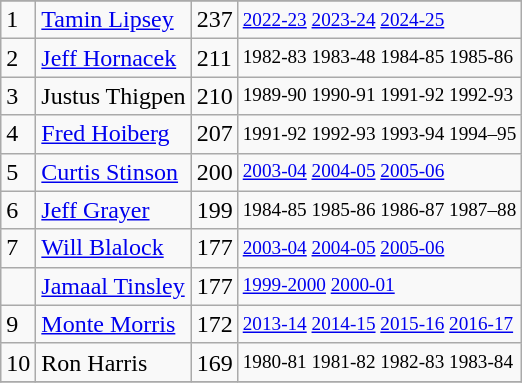<table class="wikitable">
<tr>
</tr>
<tr>
<td>1</td>
<td><a href='#'>Tamin Lipsey</a></td>
<td>237</td>
<td style="font-size:80%;"><a href='#'>2022-23</a> <a href='#'>2023-24</a> <a href='#'>2024-25</a></td>
</tr>
<tr>
<td>2</td>
<td><a href='#'>Jeff Hornacek</a></td>
<td>211</td>
<td style="font-size:80%;">1982-83 1983-48 1984-85 1985-86</td>
</tr>
<tr>
<td>3</td>
<td>Justus Thigpen</td>
<td>210</td>
<td style="font-size:80%;">1989-90 1990-91 1991-92 1992-93</td>
</tr>
<tr>
<td>4</td>
<td><a href='#'>Fred Hoiberg</a></td>
<td>207</td>
<td style="font-size:80%;">1991-92 1992-93 1993-94 1994–95</td>
</tr>
<tr>
<td>5</td>
<td><a href='#'>Curtis Stinson</a></td>
<td>200</td>
<td style="font-size:80%;"><a href='#'>2003-04</a> <a href='#'>2004-05</a> <a href='#'>2005-06</a></td>
</tr>
<tr>
<td>6</td>
<td><a href='#'>Jeff Grayer</a></td>
<td>199</td>
<td style="font-size:80%;">1984-85 1985-86 1986-87 1987–88</td>
</tr>
<tr>
<td>7</td>
<td><a href='#'>Will Blalock</a></td>
<td>177</td>
<td style="font-size:80%;"><a href='#'>2003-04</a> <a href='#'>2004-05</a> <a href='#'>2005-06</a></td>
</tr>
<tr>
<td></td>
<td><a href='#'>Jamaal Tinsley</a></td>
<td>177</td>
<td style="font-size:80%;"><a href='#'>1999-2000</a> <a href='#'>2000-01</a></td>
</tr>
<tr>
<td>9</td>
<td><a href='#'>Monte Morris</a></td>
<td>172</td>
<td style="font-size:80%;"><a href='#'>2013-14</a> <a href='#'>2014-15</a> <a href='#'>2015-16</a> <a href='#'>2016-17</a></td>
</tr>
<tr>
<td>10</td>
<td>Ron Harris</td>
<td>169</td>
<td style="font-size:80%;">1980-81 1981-82 1982-83 1983-84</td>
</tr>
<tr>
</tr>
</table>
